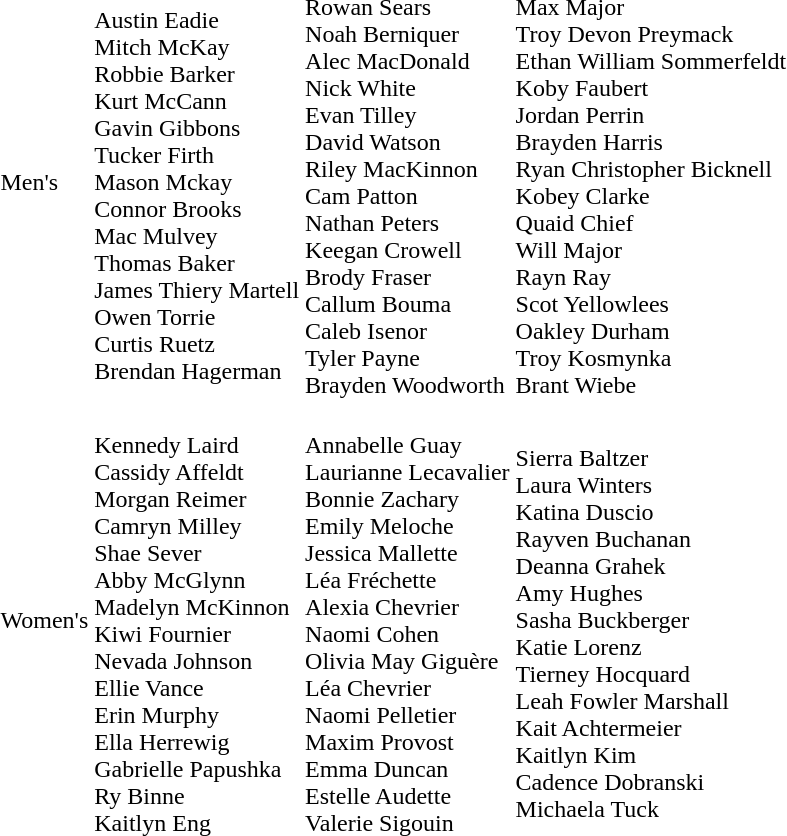<table>
<tr>
<td>Men's</td>
<td><br>Austin Eadie<br>Mitch McKay<br>Robbie Barker<br>Kurt McCann<br>Gavin Gibbons<br>Tucker Firth<br>Mason Mckay<br>Connor Brooks<br>Mac Mulvey<br>Thomas Baker<br>James Thiery Martell<br>Owen Torrie<br>Curtis Ruetz<br>Brendan Hagerman</td>
<td><br>Rowan Sears<br>Noah Berniquer<br>Alec MacDonald<br>Nick White<br>Evan Tilley<br>David Watson<br>Riley MacKinnon<br>Cam Patton<br>Nathan Peters<br>Keegan Crowell<br>Brody Fraser<br>Callum Bouma<br>Caleb Isenor<br>Tyler Payne<br>Brayden Woodworth</td>
<td><br>Max Major<br>Troy Devon Preymack<br>Ethan William Sommerfeldt<br>Koby Faubert<br>Jordan Perrin<br>Brayden Harris<br>Ryan Christopher Bicknell<br>Kobey Clarke<br>Quaid Chief<br>Will Major<br>Rayn Ray<br>Scot Yellowlees<br>Oakley Durham<br>Troy Kosmynka<br>Brant Wiebe</td>
</tr>
<tr>
<td>Women's</td>
<td><br>Kennedy Laird<br>Cassidy Affeldt<br>Morgan Reimer<br>Camryn Milley<br>Shae Sever<br>Abby McGlynn<br>Madelyn McKinnon<br>Kiwi Fournier<br>Nevada Johnson<br>Ellie Vance<br>Erin Murphy<br>Ella Herrewig<br>Gabrielle Papushka<br>Ry Binne<br>Kaitlyn Eng</td>
<td><br>Annabelle Guay<br>Laurianne Lecavalier<br>Bonnie Zachary<br>Emily Meloche<br>Jessica Mallette<br>Léa Fréchette<br>Alexia Chevrier<br>Naomi Cohen<br>Olivia May Giguère<br>Léa Chevrier<br>Naomi Pelletier<br>Maxim Provost<br>Emma Duncan<br>Estelle Audette<br>Valerie Sigouin</td>
<td><br>Sierra Baltzer<br>Laura Winters<br>Katina Duscio<br>Rayven Buchanan<br>Deanna Grahek<br>Amy Hughes<br>Sasha Buckberger<br>Katie Lorenz<br>Tierney Hocquard<br>Leah Fowler Marshall<br>Kait Achtermeier<br>Kaitlyn Kim<br>Cadence Dobranski<br>Michaela Tuck</td>
</tr>
</table>
